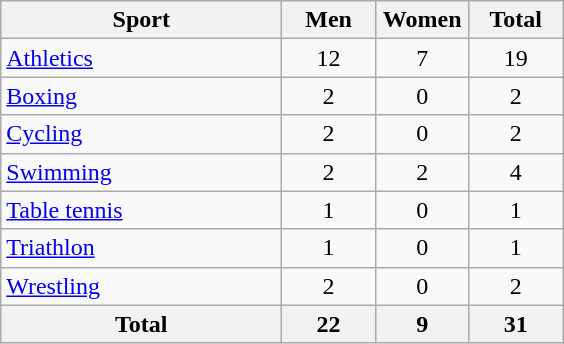<table class="wikitable sortable" style="text-align:center;">
<tr>
<th width=180>Sport</th>
<th width=55>Men</th>
<th width=55>Women</th>
<th width=55>Total</th>
</tr>
<tr>
<td align=left><a href='#'>Athletics</a></td>
<td>12</td>
<td>7</td>
<td>19</td>
</tr>
<tr>
<td align=left><a href='#'>Boxing</a></td>
<td>2</td>
<td>0</td>
<td>2</td>
</tr>
<tr>
<td align=left><a href='#'>Cycling</a></td>
<td>2</td>
<td>0</td>
<td>2</td>
</tr>
<tr>
<td align=left><a href='#'>Swimming</a></td>
<td>2</td>
<td>2</td>
<td>4</td>
</tr>
<tr>
<td align=left><a href='#'>Table tennis</a></td>
<td>1</td>
<td>0</td>
<td>1</td>
</tr>
<tr>
<td align=left><a href='#'>Triathlon</a></td>
<td>1</td>
<td>0</td>
<td>1</td>
</tr>
<tr>
<td align=left><a href='#'>Wrestling</a></td>
<td>2</td>
<td>0</td>
<td>2</td>
</tr>
<tr>
<th>Total</th>
<th>22</th>
<th>9</th>
<th>31</th>
</tr>
</table>
